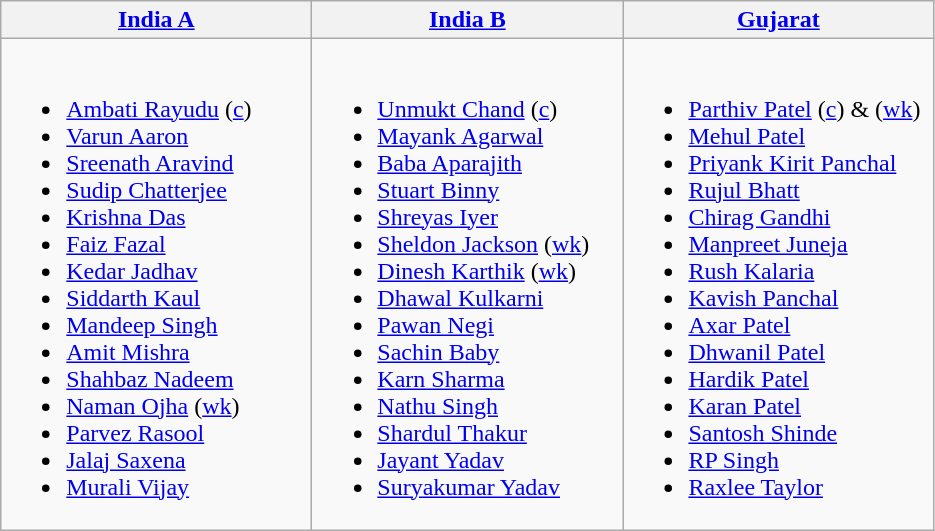<table class="wikitable">
<tr>
<th style="width:150pt;"><a href='#'>India A</a></th>
<th style="width:150pt;"><a href='#'>India B</a></th>
<th style="width:150pt;"><a href='#'>Gujarat</a></th>
</tr>
<tr style="vertical-align:top">
<td><br><ul><li><a href='#'>Ambati Rayudu</a> (<a href='#'>c</a>)</li><li><a href='#'>Varun Aaron</a></li><li><a href='#'>Sreenath Aravind</a></li><li><a href='#'>Sudip Chatterjee</a></li><li><a href='#'>Krishna Das</a></li><li><a href='#'>Faiz Fazal</a></li><li><a href='#'>Kedar Jadhav</a></li><li><a href='#'>Siddarth Kaul</a></li><li><a href='#'>Mandeep Singh</a></li><li><a href='#'>Amit Mishra</a></li><li><a href='#'>Shahbaz Nadeem</a></li><li><a href='#'>Naman Ojha</a> (<a href='#'>wk</a>)</li><li><a href='#'>Parvez Rasool</a></li><li><a href='#'>Jalaj Saxena</a></li><li><a href='#'>Murali Vijay</a></li></ul></td>
<td><br><ul><li><a href='#'>Unmukt Chand</a> (<a href='#'>c</a>)</li><li><a href='#'>Mayank Agarwal</a></li><li><a href='#'>Baba Aparajith</a></li><li><a href='#'>Stuart Binny</a></li><li><a href='#'>Shreyas Iyer</a></li><li><a href='#'>Sheldon Jackson</a> (<a href='#'>wk</a>)</li><li><a href='#'>Dinesh Karthik</a> (<a href='#'>wk</a>)</li><li><a href='#'>Dhawal Kulkarni</a></li><li><a href='#'>Pawan Negi</a></li><li><a href='#'>Sachin Baby</a></li><li><a href='#'>Karn Sharma</a></li><li><a href='#'>Nathu Singh</a></li><li><a href='#'>Shardul Thakur</a></li><li><a href='#'>Jayant Yadav</a></li><li><a href='#'>Suryakumar Yadav</a></li></ul></td>
<td><br><ul><li><a href='#'>Parthiv Patel</a> (<a href='#'>c</a>) & (<a href='#'>wk</a>)</li><li><a href='#'>Mehul Patel</a></li><li><a href='#'>Priyank Kirit Panchal</a></li><li><a href='#'>Rujul Bhatt</a></li><li><a href='#'>Chirag Gandhi</a></li><li><a href='#'>Manpreet Juneja</a></li><li><a href='#'>Rush Kalaria</a></li><li><a href='#'>Kavish Panchal</a></li><li><a href='#'>Axar Patel</a></li><li><a href='#'>Dhwanil Patel</a></li><li><a href='#'>Hardik Patel</a></li><li><a href='#'>Karan Patel</a></li><li><a href='#'>Santosh Shinde</a></li><li><a href='#'>RP Singh</a></li><li><a href='#'>Raxlee Taylor</a></li></ul></td>
</tr>
</table>
